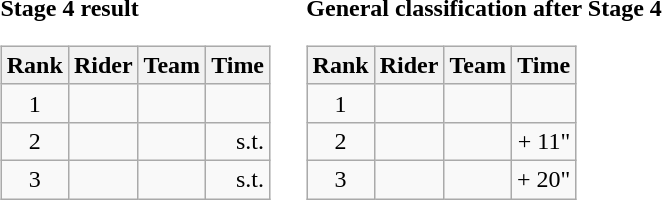<table>
<tr>
<td><strong>Stage 4 result</strong><br><table class="wikitable">
<tr>
<th scope="col">Rank</th>
<th scope="col">Rider</th>
<th scope="col">Team</th>
<th scope="col">Time</th>
</tr>
<tr>
<td style="text-align:center;">1</td>
<td></td>
<td></td>
<td style="text-align:right;"></td>
</tr>
<tr>
<td style="text-align:center;">2</td>
<td></td>
<td></td>
<td style="text-align:right;">s.t.</td>
</tr>
<tr>
<td style="text-align:center;">3</td>
<td></td>
<td></td>
<td style="text-align:right;">s.t.</td>
</tr>
</table>
</td>
<td></td>
<td><strong>General classification after Stage 4</strong><br><table class="wikitable">
<tr>
<th scope="col">Rank</th>
<th scope="col">Rider</th>
<th scope="col">Team</th>
<th scope="col">Time</th>
</tr>
<tr>
<td style="text-align:center;">1</td>
<td></td>
<td></td>
<td style="text-align:right;"></td>
</tr>
<tr>
<td style="text-align:center;">2</td>
<td></td>
<td></td>
<td style="text-align:right;">+ 11"</td>
</tr>
<tr>
<td style="text-align:center;">3</td>
<td></td>
<td></td>
<td style="text-align:right;">+ 20"</td>
</tr>
</table>
</td>
</tr>
</table>
